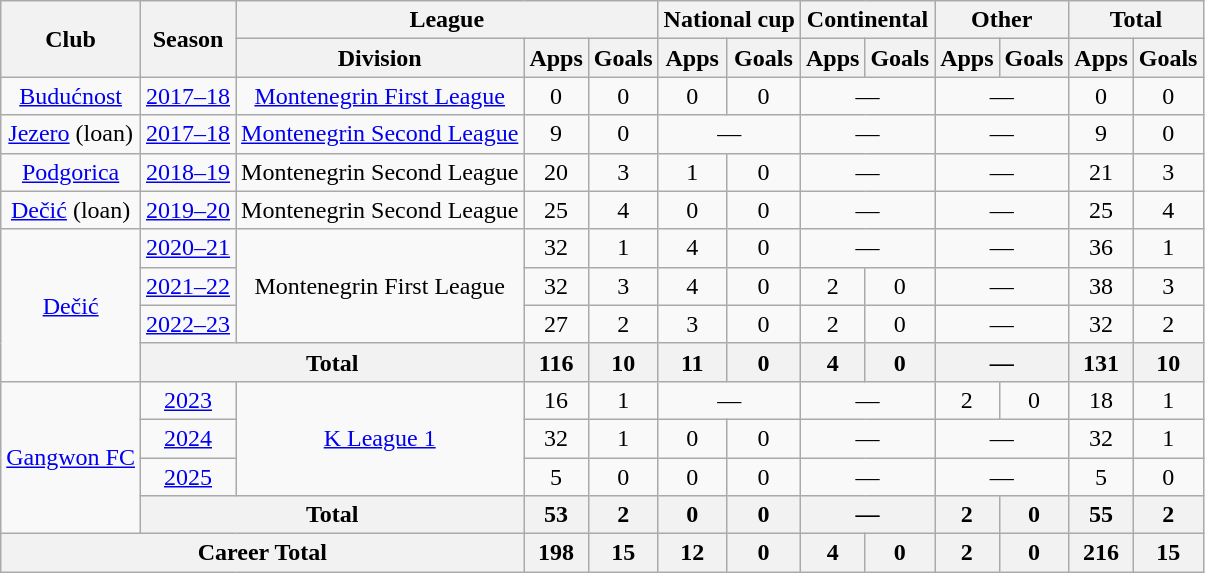<table class="wikitable" style="text-align: center;">
<tr>
<th rowspan="2">Club</th>
<th rowspan="2">Season</th>
<th colspan="3">League</th>
<th colspan="2">National cup</th>
<th colspan="2">Continental</th>
<th colspan="2">Other</th>
<th colspan="2">Total</th>
</tr>
<tr>
<th>Division</th>
<th>Apps</th>
<th>Goals</th>
<th>Apps</th>
<th>Goals</th>
<th>Apps</th>
<th>Goals</th>
<th>Apps</th>
<th>Goals</th>
<th>Apps</th>
<th>Goals</th>
</tr>
<tr>
<td><a href='#'>Budućnost</a></td>
<td><a href='#'>2017–18</a></td>
<td><a href='#'>Montenegrin First League</a></td>
<td>0</td>
<td>0</td>
<td>0</td>
<td>0</td>
<td colspan="2">—</td>
<td colspan="2">—</td>
<td>0</td>
<td>0</td>
</tr>
<tr>
<td><a href='#'>Jezero</a> (loan)</td>
<td><a href='#'>2017–18</a></td>
<td><a href='#'>Montenegrin Second League</a></td>
<td>9</td>
<td>0</td>
<td colspan="2">—</td>
<td colspan="2">—</td>
<td colspan="2">—</td>
<td>9</td>
<td>0</td>
</tr>
<tr>
<td><a href='#'>Podgorica</a></td>
<td><a href='#'>2018–19</a></td>
<td>Montenegrin Second League</td>
<td>20</td>
<td>3</td>
<td>1</td>
<td>0</td>
<td colspan="2">—</td>
<td colspan="2">—</td>
<td>21</td>
<td>3</td>
</tr>
<tr>
<td><a href='#'>Dečić</a> (loan)</td>
<td><a href='#'>2019–20</a></td>
<td>Montenegrin Second League</td>
<td>25</td>
<td>4</td>
<td>0</td>
<td>0</td>
<td colspan="2">—</td>
<td colspan="2">—</td>
<td>25</td>
<td>4</td>
</tr>
<tr>
<td rowspan="4"><a href='#'>Dečić</a></td>
<td><a href='#'>2020–21</a></td>
<td rowspan="3">Montenegrin First League</td>
<td>32</td>
<td>1</td>
<td>4</td>
<td>0</td>
<td colspan="2">—</td>
<td colspan="2">—</td>
<td>36</td>
<td>1</td>
</tr>
<tr>
<td><a href='#'>2021–22</a></td>
<td>32</td>
<td>3</td>
<td>4</td>
<td>0</td>
<td>2</td>
<td>0</td>
<td colspan="2">—</td>
<td>38</td>
<td>3</td>
</tr>
<tr>
<td><a href='#'>2022–23</a></td>
<td>27</td>
<td>2</td>
<td>3</td>
<td>0</td>
<td>2</td>
<td>0</td>
<td colspan="2">—</td>
<td>32</td>
<td>2</td>
</tr>
<tr>
<th colspan="2">Total</th>
<th>116</th>
<th>10</th>
<th>11</th>
<th>0</th>
<th>4</th>
<th>0</th>
<th colspan="2">—</th>
<th>131</th>
<th>10</th>
</tr>
<tr>
<td rowspan="4"><a href='#'>Gangwon FC</a></td>
<td><a href='#'>2023</a></td>
<td rowspan="3"><a href='#'>K League 1</a></td>
<td>16</td>
<td>1</td>
<td colspan="2">—</td>
<td colspan="2">—</td>
<td>2</td>
<td>0</td>
<td>18</td>
<td>1</td>
</tr>
<tr>
<td><a href='#'>2024</a></td>
<td>32</td>
<td>1</td>
<td>0</td>
<td>0</td>
<td colspan="2">—</td>
<td colspan="2">—</td>
<td>32</td>
<td>1</td>
</tr>
<tr>
<td><a href='#'>2025</a></td>
<td>5</td>
<td>0</td>
<td>0</td>
<td>0</td>
<td colspan="2">—</td>
<td colspan="2">—</td>
<td>5</td>
<td>0</td>
</tr>
<tr>
<th colspan="2">Total</th>
<th>53</th>
<th>2</th>
<th>0</th>
<th>0</th>
<th colspan="2">—</th>
<th>2</th>
<th>0</th>
<th>55</th>
<th>2</th>
</tr>
<tr>
<th colspan="3">Career Total</th>
<th>198</th>
<th>15</th>
<th>12</th>
<th>0</th>
<th>4</th>
<th>0</th>
<th>2</th>
<th>0</th>
<th>216</th>
<th>15</th>
</tr>
</table>
